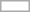<table style="border:#aaa 1px solid; margin:auto">
<tr>
<td></td>
<td></td>
<td></td>
<td></td>
</tr>
</table>
